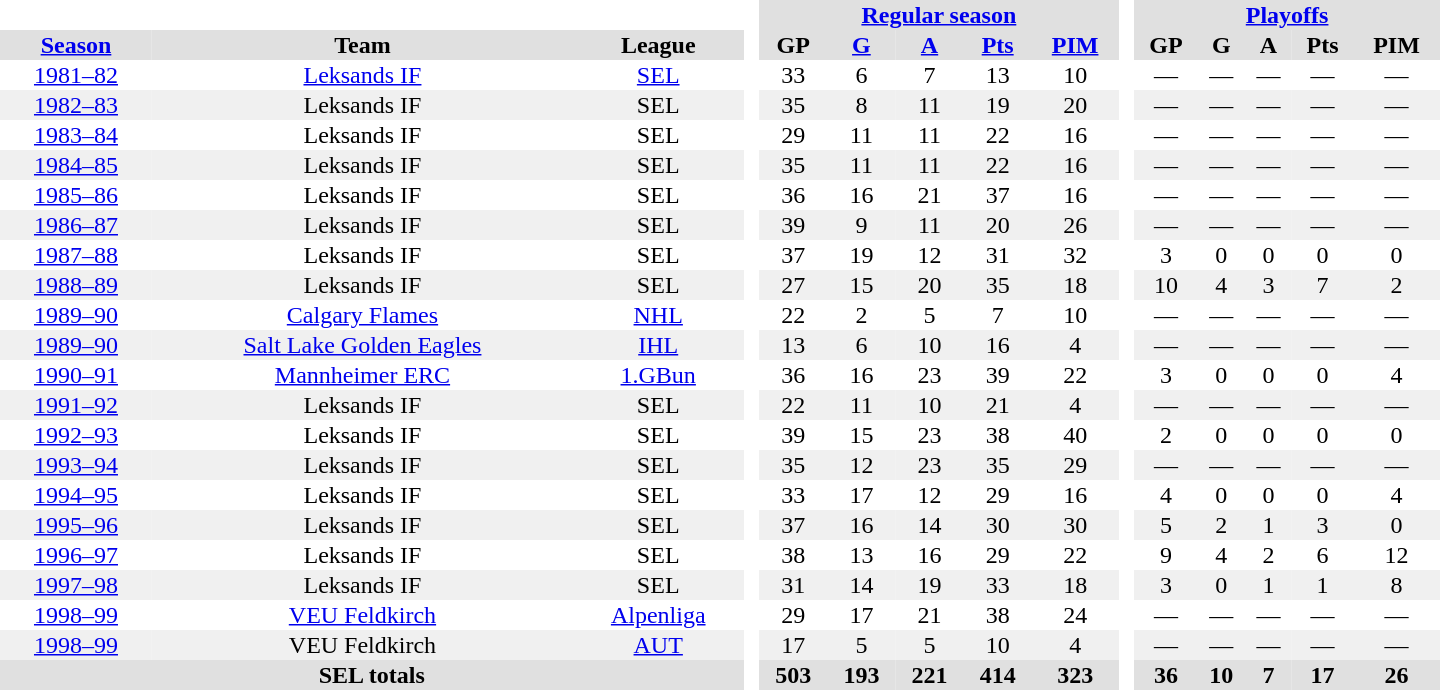<table border="0" cellpadding="1" cellspacing="0" style="text-align:center; width:60em">
<tr bgcolor="#e0e0e0">
<th colspan="3" bgcolor="#ffffff"> </th>
<th rowspan="99" bgcolor="#ffffff"> </th>
<th colspan="5"><a href='#'>Regular season</a></th>
<th rowspan="99" bgcolor="#ffffff"> </th>
<th colspan="5"><a href='#'>Playoffs</a></th>
</tr>
<tr bgcolor="#e0e0e0">
<th><a href='#'>Season</a></th>
<th>Team</th>
<th>League</th>
<th>GP</th>
<th><a href='#'>G</a></th>
<th><a href='#'>A</a></th>
<th><a href='#'>Pts</a></th>
<th><a href='#'>PIM</a></th>
<th>GP</th>
<th>G</th>
<th>A</th>
<th>Pts</th>
<th>PIM</th>
</tr>
<tr>
<td><a href='#'>1981–82</a></td>
<td><a href='#'>Leksands IF</a></td>
<td><a href='#'>SEL</a></td>
<td>33</td>
<td>6</td>
<td>7</td>
<td>13</td>
<td>10</td>
<td>—</td>
<td>—</td>
<td>—</td>
<td>—</td>
<td>—</td>
</tr>
<tr bgcolor="#f0f0f0">
<td><a href='#'>1982–83</a></td>
<td>Leksands IF</td>
<td>SEL</td>
<td>35</td>
<td>8</td>
<td>11</td>
<td>19</td>
<td>20</td>
<td>—</td>
<td>—</td>
<td>—</td>
<td>—</td>
<td>—</td>
</tr>
<tr>
<td><a href='#'>1983–84</a></td>
<td>Leksands IF</td>
<td>SEL</td>
<td>29</td>
<td>11</td>
<td>11</td>
<td>22</td>
<td>16</td>
<td>—</td>
<td>—</td>
<td>—</td>
<td>—</td>
<td>—</td>
</tr>
<tr bgcolor="#f0f0f0">
<td><a href='#'>1984–85</a></td>
<td>Leksands IF</td>
<td>SEL</td>
<td>35</td>
<td>11</td>
<td>11</td>
<td>22</td>
<td>16</td>
<td>—</td>
<td>—</td>
<td>—</td>
<td>—</td>
<td>—</td>
</tr>
<tr>
<td><a href='#'>1985–86</a></td>
<td>Leksands IF</td>
<td>SEL</td>
<td>36</td>
<td>16</td>
<td>21</td>
<td>37</td>
<td>16</td>
<td>—</td>
<td>—</td>
<td>—</td>
<td>—</td>
<td>—</td>
</tr>
<tr bgcolor="#f0f0f0">
<td><a href='#'>1986–87</a></td>
<td>Leksands IF</td>
<td>SEL</td>
<td>39</td>
<td>9</td>
<td>11</td>
<td>20</td>
<td>26</td>
<td>—</td>
<td>—</td>
<td>—</td>
<td>—</td>
<td>—</td>
</tr>
<tr>
<td><a href='#'>1987–88</a></td>
<td>Leksands IF</td>
<td>SEL</td>
<td>37</td>
<td>19</td>
<td>12</td>
<td>31</td>
<td>32</td>
<td>3</td>
<td>0</td>
<td>0</td>
<td>0</td>
<td>0</td>
</tr>
<tr bgcolor="#f0f0f0">
<td><a href='#'>1988–89</a></td>
<td>Leksands IF</td>
<td>SEL</td>
<td>27</td>
<td>15</td>
<td>20</td>
<td>35</td>
<td>18</td>
<td>10</td>
<td>4</td>
<td>3</td>
<td>7</td>
<td>2</td>
</tr>
<tr>
<td><a href='#'>1989–90</a></td>
<td><a href='#'>Calgary Flames</a></td>
<td><a href='#'>NHL</a></td>
<td>22</td>
<td>2</td>
<td>5</td>
<td>7</td>
<td>10</td>
<td>—</td>
<td>—</td>
<td>—</td>
<td>—</td>
<td>—</td>
</tr>
<tr bgcolor="#f0f0f0">
<td><a href='#'>1989–90</a></td>
<td><a href='#'>Salt Lake Golden Eagles</a></td>
<td><a href='#'>IHL</a></td>
<td>13</td>
<td>6</td>
<td>10</td>
<td>16</td>
<td>4</td>
<td>—</td>
<td>—</td>
<td>—</td>
<td>—</td>
<td>—</td>
</tr>
<tr>
<td><a href='#'>1990–91</a></td>
<td><a href='#'>Mannheimer ERC</a></td>
<td><a href='#'>1.GBun</a></td>
<td>36</td>
<td>16</td>
<td>23</td>
<td>39</td>
<td>22</td>
<td>3</td>
<td>0</td>
<td>0</td>
<td>0</td>
<td>4</td>
</tr>
<tr bgcolor="#f0f0f0">
<td><a href='#'>1991–92</a></td>
<td>Leksands IF</td>
<td>SEL</td>
<td>22</td>
<td>11</td>
<td>10</td>
<td>21</td>
<td>4</td>
<td>—</td>
<td>—</td>
<td>—</td>
<td>—</td>
<td>—</td>
</tr>
<tr>
<td><a href='#'>1992–93</a></td>
<td>Leksands IF</td>
<td>SEL</td>
<td>39</td>
<td>15</td>
<td>23</td>
<td>38</td>
<td>40</td>
<td>2</td>
<td>0</td>
<td>0</td>
<td>0</td>
<td>0</td>
</tr>
<tr bgcolor="#f0f0f0">
<td><a href='#'>1993–94</a></td>
<td>Leksands IF</td>
<td>SEL</td>
<td>35</td>
<td>12</td>
<td>23</td>
<td>35</td>
<td>29</td>
<td>—</td>
<td>—</td>
<td>—</td>
<td>—</td>
<td>—</td>
</tr>
<tr>
<td><a href='#'>1994–95</a></td>
<td>Leksands IF</td>
<td>SEL</td>
<td>33</td>
<td>17</td>
<td>12</td>
<td>29</td>
<td>16</td>
<td>4</td>
<td>0</td>
<td>0</td>
<td>0</td>
<td>4</td>
</tr>
<tr bgcolor="#f0f0f0">
<td><a href='#'>1995–96</a></td>
<td>Leksands IF</td>
<td>SEL</td>
<td>37</td>
<td>16</td>
<td>14</td>
<td>30</td>
<td>30</td>
<td>5</td>
<td>2</td>
<td>1</td>
<td>3</td>
<td>0</td>
</tr>
<tr>
<td><a href='#'>1996–97</a></td>
<td>Leksands IF</td>
<td>SEL</td>
<td>38</td>
<td>13</td>
<td>16</td>
<td>29</td>
<td>22</td>
<td>9</td>
<td>4</td>
<td>2</td>
<td>6</td>
<td>12</td>
</tr>
<tr bgcolor="#f0f0f0">
<td><a href='#'>1997–98</a></td>
<td>Leksands IF</td>
<td>SEL</td>
<td>31</td>
<td>14</td>
<td>19</td>
<td>33</td>
<td>18</td>
<td>3</td>
<td>0</td>
<td>1</td>
<td>1</td>
<td>8</td>
</tr>
<tr>
<td><a href='#'>1998–99</a></td>
<td><a href='#'>VEU Feldkirch</a></td>
<td><a href='#'>Alpenliga</a></td>
<td>29</td>
<td>17</td>
<td>21</td>
<td>38</td>
<td>24</td>
<td>—</td>
<td>—</td>
<td>—</td>
<td>—</td>
<td>—</td>
</tr>
<tr bgcolor="#f0f0f0">
<td><a href='#'>1998–99</a></td>
<td>VEU Feldkirch</td>
<td><a href='#'>AUT</a></td>
<td>17</td>
<td>5</td>
<td>5</td>
<td>10</td>
<td>4</td>
<td>—</td>
<td>—</td>
<td>—</td>
<td>—</td>
<td>—</td>
</tr>
<tr bgcolor="#e0e0e0">
<th colspan="3">SEL totals</th>
<th>503</th>
<th>193</th>
<th>221</th>
<th>414</th>
<th>323</th>
<th>36</th>
<th>10</th>
<th>7</th>
<th>17</th>
<th>26</th>
</tr>
</table>
